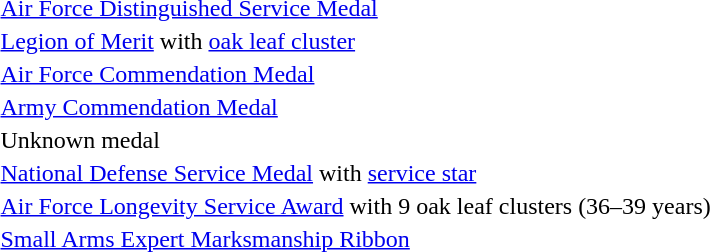<table>
<tr>
<td></td>
<td><a href='#'>Air Force Distinguished Service Medal</a></td>
</tr>
<tr>
<td></td>
<td><a href='#'>Legion of Merit</a> with <a href='#'>oak leaf cluster</a></td>
</tr>
<tr>
<td></td>
<td><a href='#'>Air Force Commendation Medal</a></td>
</tr>
<tr>
<td></td>
<td><a href='#'>Army Commendation Medal</a></td>
</tr>
<tr>
<td></td>
<td>Unknown medal</td>
</tr>
<tr>
<td></td>
<td><a href='#'>National Defense Service Medal</a> with <a href='#'>service star</a></td>
</tr>
<tr>
<td></td>
<td><a href='#'>Air Force Longevity Service Award</a> with 9 oak leaf clusters (36–39 years)</td>
</tr>
<tr>
<td></td>
<td><a href='#'>Small Arms Expert Marksmanship Ribbon</a></td>
</tr>
</table>
